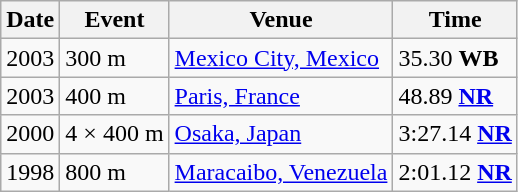<table class="wikitable">
<tr>
<th>Date</th>
<th>Event</th>
<th>Venue</th>
<th>Time</th>
</tr>
<tr>
<td>2003</td>
<td>300 m</td>
<td><a href='#'>Mexico City, Mexico</a></td>
<td>35.30 <strong>WB</strong></td>
</tr>
<tr>
<td>2003</td>
<td>400 m</td>
<td><a href='#'>Paris, France</a></td>
<td>48.89 <strong><a href='#'>NR</a></strong></td>
</tr>
<tr>
<td>2000</td>
<td>4 × 400 m</td>
<td><a href='#'>Osaka, Japan</a></td>
<td>3:27.14 <strong><a href='#'>NR</a></strong></td>
</tr>
<tr>
<td>1998</td>
<td>800 m</td>
<td><a href='#'>Maracaibo, Venezuela</a></td>
<td>2:01.12 <strong><a href='#'>NR</a></strong></td>
</tr>
</table>
